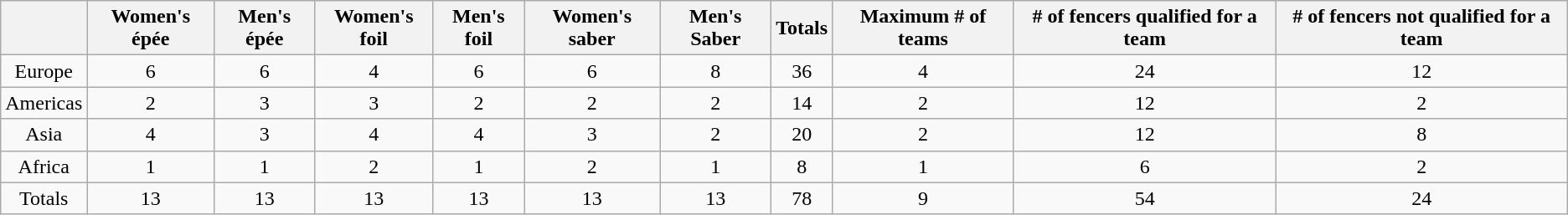<table class=wikitable align="center">
<tr>
<th></th>
<th>Women's épée</th>
<th>Men's épée</th>
<th>Women's foil</th>
<th>Men's foil</th>
<th>Women's saber</th>
<th>Men's Saber</th>
<th>Totals</th>
<th>Maximum # of teams</th>
<th># of fencers qualified for a team</th>
<th># of fencers not qualified for a team</th>
</tr>
<tr align="center">
<td>Europe</td>
<td>6</td>
<td>6</td>
<td>4</td>
<td>6</td>
<td>6</td>
<td>8</td>
<td>36</td>
<td>4</td>
<td>24</td>
<td>12</td>
</tr>
<tr align="center">
<td>Americas</td>
<td>2</td>
<td>3</td>
<td>3</td>
<td>2</td>
<td>2</td>
<td>2</td>
<td>14</td>
<td>2</td>
<td>12</td>
<td>2</td>
</tr>
<tr align="center">
<td>Asia</td>
<td>4</td>
<td>3</td>
<td>4</td>
<td>4</td>
<td>3</td>
<td>2</td>
<td>20</td>
<td>2</td>
<td>12</td>
<td>8</td>
</tr>
<tr align="center">
<td>Africa</td>
<td>1</td>
<td>1</td>
<td>2</td>
<td>1</td>
<td>2</td>
<td>1</td>
<td>8</td>
<td>1</td>
<td>6</td>
<td>2</td>
</tr>
<tr align="center">
<td>Totals</td>
<td>13</td>
<td>13</td>
<td>13</td>
<td>13</td>
<td>13</td>
<td>13</td>
<td>78</td>
<td>9</td>
<td>54</td>
<td>24</td>
</tr>
</table>
